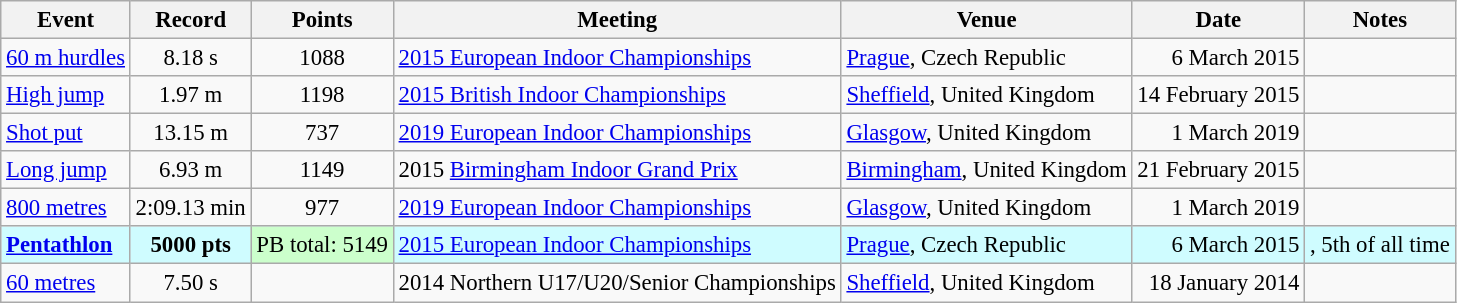<table class="wikitable" style="font-size: 95%;">
<tr>
<th>Event</th>
<th>Record</th>
<th>Points</th>
<th>Meeting</th>
<th>Venue</th>
<th>Date</th>
<th>Notes</th>
</tr>
<tr>
<td><a href='#'>60 m hurdles</a></td>
<td align=center>8.18 s</td>
<td align=center>1088</td>
<td><a href='#'>2015 European Indoor Championships</a></td>
<td><a href='#'>Prague</a>, Czech Republic</td>
<td align=right>6 March 2015</td>
</tr>
<tr>
<td><a href='#'>High jump</a></td>
<td align=center>1.97 m</td>
<td align=center>1198</td>
<td><a href='#'>2015 British Indoor Championships</a></td>
<td><a href='#'>Sheffield</a>, United Kingdom</td>
<td align=right>14 February 2015</td>
<td></td>
</tr>
<tr>
<td><a href='#'>Shot put</a></td>
<td align=center>13.15 m</td>
<td align=center>737</td>
<td><a href='#'>2019 European Indoor Championships</a></td>
<td><a href='#'>Glasgow</a>, United Kingdom</td>
<td align=right>1 March 2019</td>
</tr>
<tr>
<td><a href='#'>Long jump</a></td>
<td align=center>6.93 m</td>
<td align=center>1149</td>
<td>2015 <a href='#'>Birmingham Indoor Grand Prix</a></td>
<td><a href='#'>Birmingham</a>, United Kingdom</td>
<td align=right>21 February 2015</td>
<td></td>
</tr>
<tr>
<td><a href='#'>800 metres</a></td>
<td align=center>2:09.13 min</td>
<td align=center>977</td>
<td><a href='#'>2019 European Indoor Championships</a></td>
<td><a href='#'>Glasgow</a>, United Kingdom</td>
<td align=right>1 March 2019</td>
</tr>
<tr bgcolor=#cffcff>
<td><strong><a href='#'>Pentathlon</a></strong></td>
<td align=center><strong>5000 pts</strong></td>
<td align=center bgcolor=#ccffcc>PB total: 5149</td>
<td><a href='#'>2015 European Indoor Championships</a></td>
<td><a href='#'>Prague</a>, Czech Republic</td>
<td align=right>6 March 2015</td>
<td><strong></strong>, 5th of all time</td>
</tr>
<tr>
<td><a href='#'>60 metres</a></td>
<td align=center>7.50 s</td>
<td></td>
<td>2014 Northern U17/U20/Senior Championships</td>
<td><a href='#'>Sheffield</a>, United Kingdom</td>
<td align=right>18 January 2014</td>
<td></td>
</tr>
</table>
